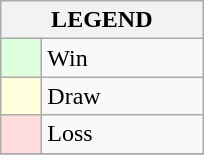<table class="wikitable" border="1">
<tr>
<th colspan="2">LEGEND</th>
</tr>
<tr>
<td style="background:#ddffdd;" width=20> </td>
<td width=100>Win</td>
</tr>
<tr>
<td style="background:#ffffdd"  width=20> </td>
<td width=100>Draw</td>
</tr>
<tr>
<td style="background:#ffdddd;" width=20> </td>
<td width=100>Loss</td>
</tr>
<tr>
</tr>
</table>
